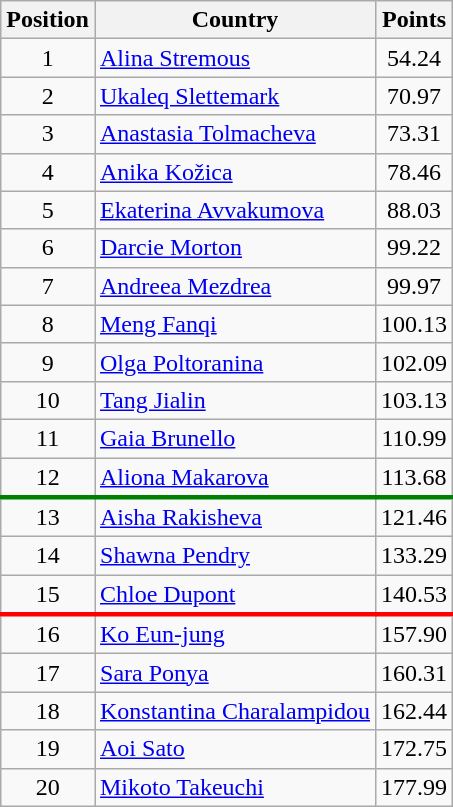<table class="wikitable sortable" style="text-align:center;">
<tr>
<th>Position</th>
<th>Country</th>
<th>Points</th>
</tr>
<tr>
<td>1</td>
<td align=left> <a href='#'>Alina Stremous</a></td>
<td>54.24</td>
</tr>
<tr>
<td>2</td>
<td align=left> <a href='#'>Ukaleq Slettemark</a></td>
<td>70.97</td>
</tr>
<tr>
<td>3</td>
<td align=left> <a href='#'>Anastasia Tolmacheva</a></td>
<td>73.31</td>
</tr>
<tr>
<td>4</td>
<td align=left> <a href='#'>Anika Kožica</a></td>
<td>78.46</td>
</tr>
<tr>
<td>5</td>
<td align=left> <a href='#'>Ekaterina Avvakumova</a></td>
<td>88.03</td>
</tr>
<tr>
<td>6</td>
<td align=left> <a href='#'>Darcie Morton</a></td>
<td>99.22</td>
</tr>
<tr>
<td>7</td>
<td align=left> <a href='#'>Andreea Mezdrea</a></td>
<td>99.97</td>
</tr>
<tr>
<td>8</td>
<td align=left> <a href='#'>Meng Fanqi</a></td>
<td>100.13</td>
</tr>
<tr>
<td>9</td>
<td align=left> <a href='#'>Olga Poltoranina</a></td>
<td>102.09</td>
</tr>
<tr>
<td>10</td>
<td align=left> <a href='#'>Tang Jialin</a></td>
<td>103.13</td>
</tr>
<tr>
<td>11</td>
<td align=left> <a href='#'>Gaia Brunello</a></td>
<td>110.99</td>
</tr>
<tr style="border-bottom:3px solid green;">
<td>12</td>
<td align=left> <a href='#'>Aliona Makarova</a></td>
<td>113.68</td>
</tr>
<tr>
<td>13</td>
<td align=left> <a href='#'>Aisha Rakisheva</a></td>
<td>121.46</td>
</tr>
<tr>
<td>14</td>
<td align=left> <a href='#'>Shawna Pendry</a></td>
<td>133.29</td>
</tr>
<tr style="border-bottom:3px solid red;">
<td>15</td>
<td align=left> <a href='#'>Chloe Dupont</a></td>
<td>140.53</td>
</tr>
<tr>
<td>16</td>
<td align=left> <a href='#'>Ko Eun-jung</a></td>
<td>157.90</td>
</tr>
<tr>
<td>17</td>
<td align=left> <a href='#'>Sara Ponya</a></td>
<td>160.31</td>
</tr>
<tr>
<td>18</td>
<td align=left> <a href='#'>Konstantina Charalampidou</a></td>
<td>162.44</td>
</tr>
<tr>
<td>19</td>
<td align=left> <a href='#'>Aoi Sato</a></td>
<td>172.75</td>
</tr>
<tr>
<td>20</td>
<td align=left> <a href='#'>Mikoto Takeuchi</a></td>
<td>177.99</td>
</tr>
</table>
